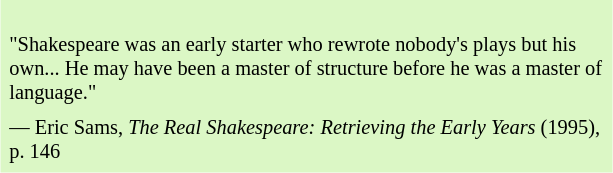<table class="toccolours" style="float: right; margin-left: 1em; margin-right: 2em; font-size: 85%; background:#dbf7c5; color:black; width:30em; max-width: 40%;" cellspacing="5">
<tr>
<td style="text-align: left;"><br>"Shakespeare was an early starter who rewrote nobody's plays but his own... He may have been a master of structure before he was a master of language."<br></td>
</tr>
<tr>
<td style="text-align: left;">― Eric Sams, <em>The Real Shakespeare: Retrieving the Early Years</em> (1995), p. 146</td>
</tr>
</table>
